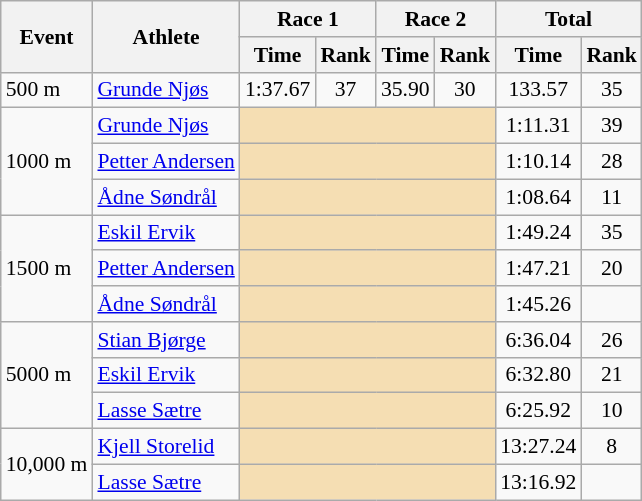<table class="wikitable" border="1" style="font-size:90%">
<tr>
<th rowspan=2>Event</th>
<th rowspan=2>Athlete</th>
<th colspan=2>Race 1</th>
<th colspan=2>Race 2</th>
<th colspan=2>Total</th>
</tr>
<tr>
<th>Time</th>
<th>Rank</th>
<th>Time</th>
<th>Rank</th>
<th>Time</th>
<th>Rank</th>
</tr>
<tr>
<td>500 m</td>
<td><a href='#'>Grunde Njøs</a></td>
<td align=center>1:37.67</td>
<td align=center>37</td>
<td align=center>35.90</td>
<td align=center>30</td>
<td align=center>133.57</td>
<td align=center>35</td>
</tr>
<tr>
<td rowspan=3>1000 m</td>
<td><a href='#'>Grunde Njøs</a></td>
<td colspan="4" bgcolor="wheat"></td>
<td align=center>1:11.31</td>
<td align=center>39</td>
</tr>
<tr>
<td><a href='#'>Petter Andersen</a></td>
<td colspan="4" bgcolor="wheat"></td>
<td align=center>1:10.14</td>
<td align=center>28</td>
</tr>
<tr>
<td><a href='#'>Ådne Søndrål</a></td>
<td colspan="4" bgcolor="wheat"></td>
<td align=center>1:08.64</td>
<td align=center>11</td>
</tr>
<tr>
<td rowspan=3>1500 m</td>
<td><a href='#'>Eskil Ervik</a></td>
<td colspan="4" bgcolor="wheat"></td>
<td align=center>1:49.24</td>
<td align=center>35</td>
</tr>
<tr>
<td><a href='#'>Petter Andersen</a></td>
<td colspan="4" bgcolor="wheat"></td>
<td align=center>1:47.21</td>
<td align=center>20</td>
</tr>
<tr>
<td><a href='#'>Ådne Søndrål</a></td>
<td colspan="4" bgcolor="wheat"></td>
<td align=center>1:45.26</td>
<td align=center></td>
</tr>
<tr>
<td rowspan=3>5000 m</td>
<td><a href='#'>Stian Bjørge</a></td>
<td colspan="4" bgcolor="wheat"></td>
<td align=center>6:36.04</td>
<td align=center>26</td>
</tr>
<tr>
<td><a href='#'>Eskil Ervik</a></td>
<td colspan="4" bgcolor="wheat"></td>
<td align=center>6:32.80</td>
<td align=center>21</td>
</tr>
<tr>
<td><a href='#'>Lasse Sætre</a></td>
<td colspan="4" bgcolor="wheat"></td>
<td align=center>6:25.92</td>
<td align=center>10</td>
</tr>
<tr>
<td rowspan=2>10,000 m</td>
<td><a href='#'>Kjell Storelid</a></td>
<td colspan="4" bgcolor="wheat"></td>
<td align=center>13:27.24</td>
<td align=center>8</td>
</tr>
<tr>
<td><a href='#'>Lasse Sætre</a></td>
<td colspan="4" bgcolor="wheat"></td>
<td align=center>13:16.92</td>
<td align=center></td>
</tr>
</table>
